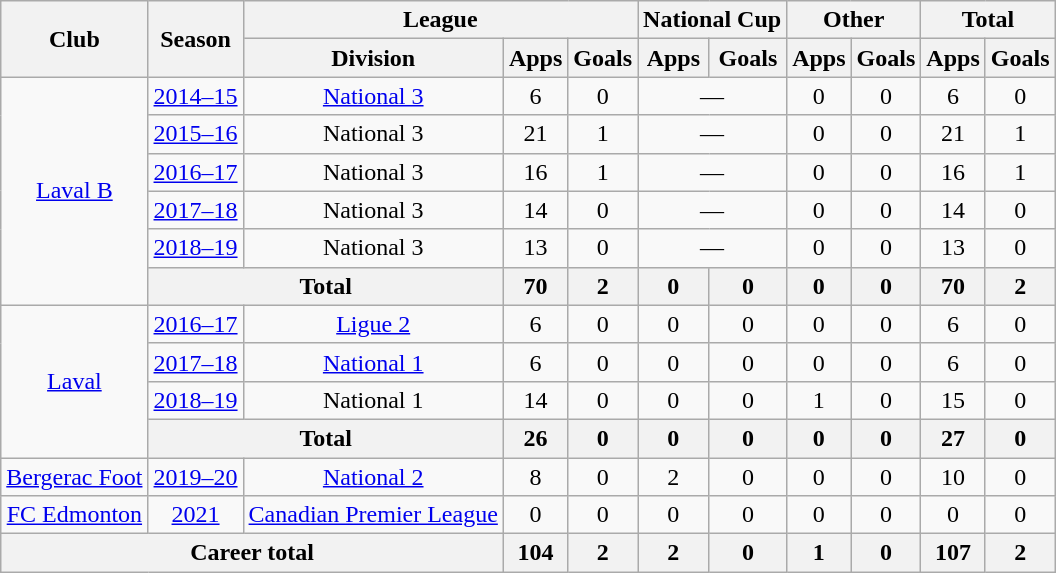<table class="wikitable" style="text-align:center">
<tr>
<th rowspan="2">Club</th>
<th rowspan="2">Season</th>
<th colspan="3">League</th>
<th colspan="2">National Cup</th>
<th colspan="2">Other</th>
<th colspan="2">Total</th>
</tr>
<tr>
<th>Division</th>
<th>Apps</th>
<th>Goals</th>
<th>Apps</th>
<th>Goals</th>
<th>Apps</th>
<th>Goals</th>
<th>Apps</th>
<th>Goals</th>
</tr>
<tr>
<td rowspan="6"><a href='#'>Laval B</a></td>
<td><a href='#'>2014–15</a></td>
<td><a href='#'>National 3</a></td>
<td>6</td>
<td>0</td>
<td colspan="2">—</td>
<td>0</td>
<td>0</td>
<td>6</td>
<td>0</td>
</tr>
<tr>
<td><a href='#'>2015–16</a></td>
<td>National 3</td>
<td>21</td>
<td>1</td>
<td colspan="2">—</td>
<td>0</td>
<td>0</td>
<td>21</td>
<td>1</td>
</tr>
<tr>
<td><a href='#'>2016–17</a></td>
<td>National 3</td>
<td>16</td>
<td>1</td>
<td colspan="2">—</td>
<td>0</td>
<td>0</td>
<td>16</td>
<td>1</td>
</tr>
<tr>
<td><a href='#'>2017–18</a></td>
<td>National 3</td>
<td>14</td>
<td>0</td>
<td colspan="2">—</td>
<td>0</td>
<td>0</td>
<td>14</td>
<td>0</td>
</tr>
<tr>
<td><a href='#'>2018–19</a></td>
<td>National 3</td>
<td>13</td>
<td>0</td>
<td colspan="2">—</td>
<td>0</td>
<td>0</td>
<td>13</td>
<td>0</td>
</tr>
<tr>
<th colspan="2">Total</th>
<th>70</th>
<th>2</th>
<th>0</th>
<th>0</th>
<th>0</th>
<th>0</th>
<th>70</th>
<th>2</th>
</tr>
<tr>
<td rowspan="4"><a href='#'>Laval</a></td>
<td><a href='#'>2016–17</a></td>
<td><a href='#'>Ligue 2</a></td>
<td>6</td>
<td>0</td>
<td>0</td>
<td>0</td>
<td>0</td>
<td>0</td>
<td>6</td>
<td>0</td>
</tr>
<tr>
<td><a href='#'>2017–18</a></td>
<td><a href='#'>National 1</a></td>
<td>6</td>
<td>0</td>
<td>0</td>
<td>0</td>
<td>0</td>
<td>0</td>
<td>6</td>
<td>0</td>
</tr>
<tr>
<td><a href='#'>2018–19</a></td>
<td>National 1</td>
<td>14</td>
<td>0</td>
<td>0</td>
<td>0</td>
<td>1</td>
<td>0</td>
<td>15</td>
<td>0</td>
</tr>
<tr>
<th colspan="2">Total</th>
<th>26</th>
<th>0</th>
<th>0</th>
<th>0</th>
<th>0</th>
<th>0</th>
<th>27</th>
<th>0</th>
</tr>
<tr>
<td rowspan="1"><a href='#'>Bergerac Foot</a></td>
<td><a href='#'>2019–20</a></td>
<td><a href='#'>National 2</a></td>
<td>8</td>
<td>0</td>
<td>2</td>
<td>0</td>
<td>0</td>
<td>0</td>
<td>10</td>
<td>0</td>
</tr>
<tr>
<td rowspan="1"><a href='#'>FC Edmonton</a></td>
<td><a href='#'>2021</a></td>
<td><a href='#'>Canadian Premier League</a></td>
<td>0</td>
<td>0</td>
<td>0</td>
<td>0</td>
<td>0</td>
<td>0</td>
<td>0</td>
<td>0</td>
</tr>
<tr>
<th colspan="3">Career total</th>
<th>104</th>
<th>2</th>
<th>2</th>
<th>0</th>
<th>1</th>
<th>0</th>
<th>107</th>
<th>2</th>
</tr>
</table>
